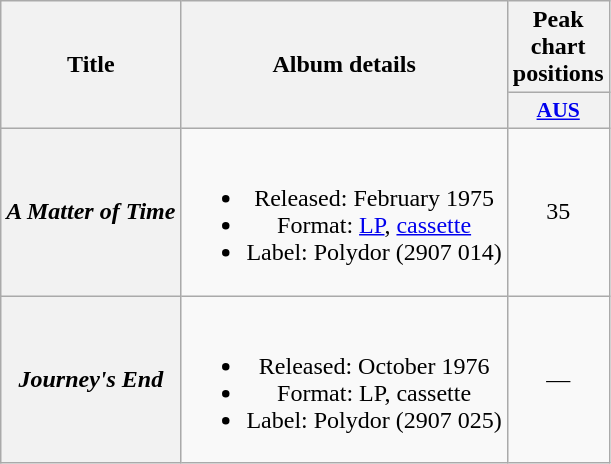<table class="wikitable plainrowheaders" style="text-align:center">
<tr>
<th scope="col" rowspan="2">Title</th>
<th scope="col" rowspan="2">Album details</th>
<th scope="col" colspan="1">Peak chart positions</th>
</tr>
<tr>
<th scope="col" style="width:3em; font-size:90%"><a href='#'>AUS</a><br></th>
</tr>
<tr>
<th scope="row"><em>A Matter of Time</em></th>
<td><br><ul><li>Released: February 1975</li><li>Format: <a href='#'>LP</a>, <a href='#'>cassette</a></li><li>Label: Polydor (2907 014)</li></ul></td>
<td>35</td>
</tr>
<tr>
<th scope="row"><em>Journey's End</em></th>
<td><br><ul><li>Released: October 1976</li><li>Format: LP, cassette</li><li>Label: Polydor (2907 025)</li></ul></td>
<td>—</td>
</tr>
</table>
